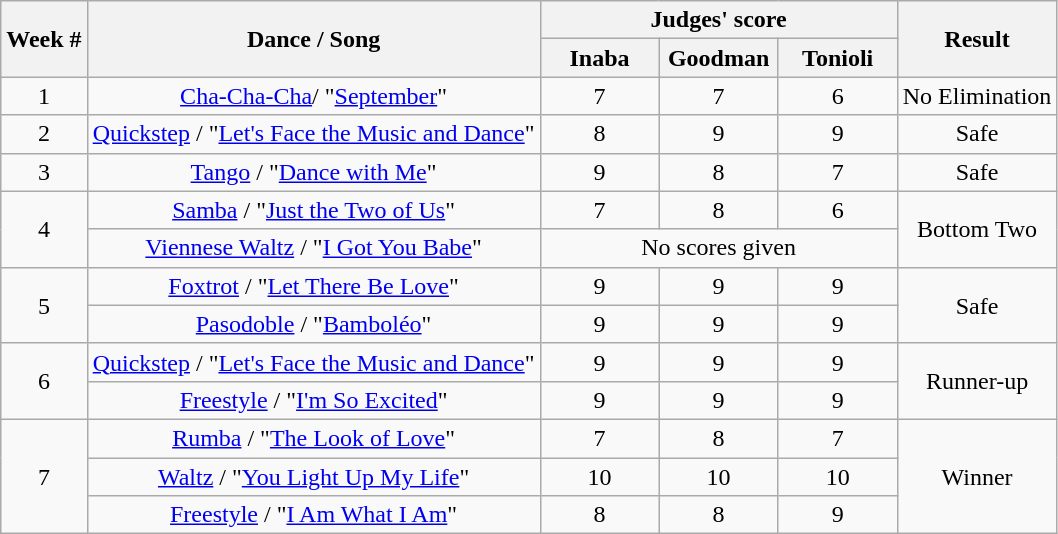<table class="wikitable" style="text-align: center;">
<tr>
<th rowspan="2">Week #</th>
<th rowspan="2">Dance / Song</th>
<th colspan="3">Judges' score</th>
<th rowspan="2">Result</th>
</tr>
<tr>
<th style="min-width: 4.5em;">Inaba</th>
<th style="min-width: 4.5em;">Goodman</th>
<th style="min-width: 4.5em;">Tonioli</th>
</tr>
<tr>
<td>1</td>
<td><a href='#'>Cha-Cha-Cha</a>/ "<a href='#'>September</a>"</td>
<td>7</td>
<td>7</td>
<td>6</td>
<td>No Elimination</td>
</tr>
<tr>
<td>2</td>
<td><a href='#'>Quickstep</a> / "<a href='#'>Let's Face the Music and Dance</a>"</td>
<td>8</td>
<td>9</td>
<td>9</td>
<td>Safe</td>
</tr>
<tr>
<td>3</td>
<td><a href='#'>Tango</a> / "<a href='#'>Dance with Me</a>"</td>
<td>9</td>
<td>8</td>
<td>7</td>
<td>Safe</td>
</tr>
<tr>
<td rowspan="2">4</td>
<td><a href='#'>Samba</a> / "<a href='#'>Just the Two of Us</a>"</td>
<td>7</td>
<td>8</td>
<td>6</td>
<td rowspan="2">Bottom Two</td>
</tr>
<tr>
<td><a href='#'>Viennese Waltz</a> / "<a href='#'>I Got You Babe</a>"</td>
<td colspan="3">No scores given</td>
</tr>
<tr>
<td rowspan="2">5<br></td>
<td><a href='#'>Foxtrot</a> / "<a href='#'>Let There Be Love</a>"</td>
<td>9</td>
<td>9</td>
<td>9</td>
<td rowspan="2">Safe</td>
</tr>
<tr>
<td><a href='#'>Pasodoble</a> / "<a href='#'>Bamboléo</a>"</td>
<td>9</td>
<td>9</td>
<td>9</td>
</tr>
<tr>
<td rowspan="2">6<br></td>
<td><a href='#'>Quickstep</a> / "<a href='#'>Let's Face the Music and Dance</a>"</td>
<td>9</td>
<td>9</td>
<td>9</td>
<td rowspan="2">Runner-up</td>
</tr>
<tr>
<td><a href='#'>Freestyle</a> / "<a href='#'>I'm So Excited</a>"</td>
<td>9</td>
<td>9</td>
<td>9</td>
</tr>
<tr>
<td rowspan="3">7<br></td>
<td><a href='#'>Rumba</a> / "<a href='#'>The Look of Love</a>"</td>
<td>7</td>
<td>8</td>
<td>7</td>
<td rowspan="3">Winner</td>
</tr>
<tr>
<td><a href='#'>Waltz</a> / "<a href='#'>You Light Up My Life</a>"</td>
<td>10</td>
<td>10</td>
<td>10</td>
</tr>
<tr>
<td><a href='#'>Freestyle</a> / "<a href='#'>I Am What I Am</a>"</td>
<td>8</td>
<td>8</td>
<td>9</td>
</tr>
</table>
